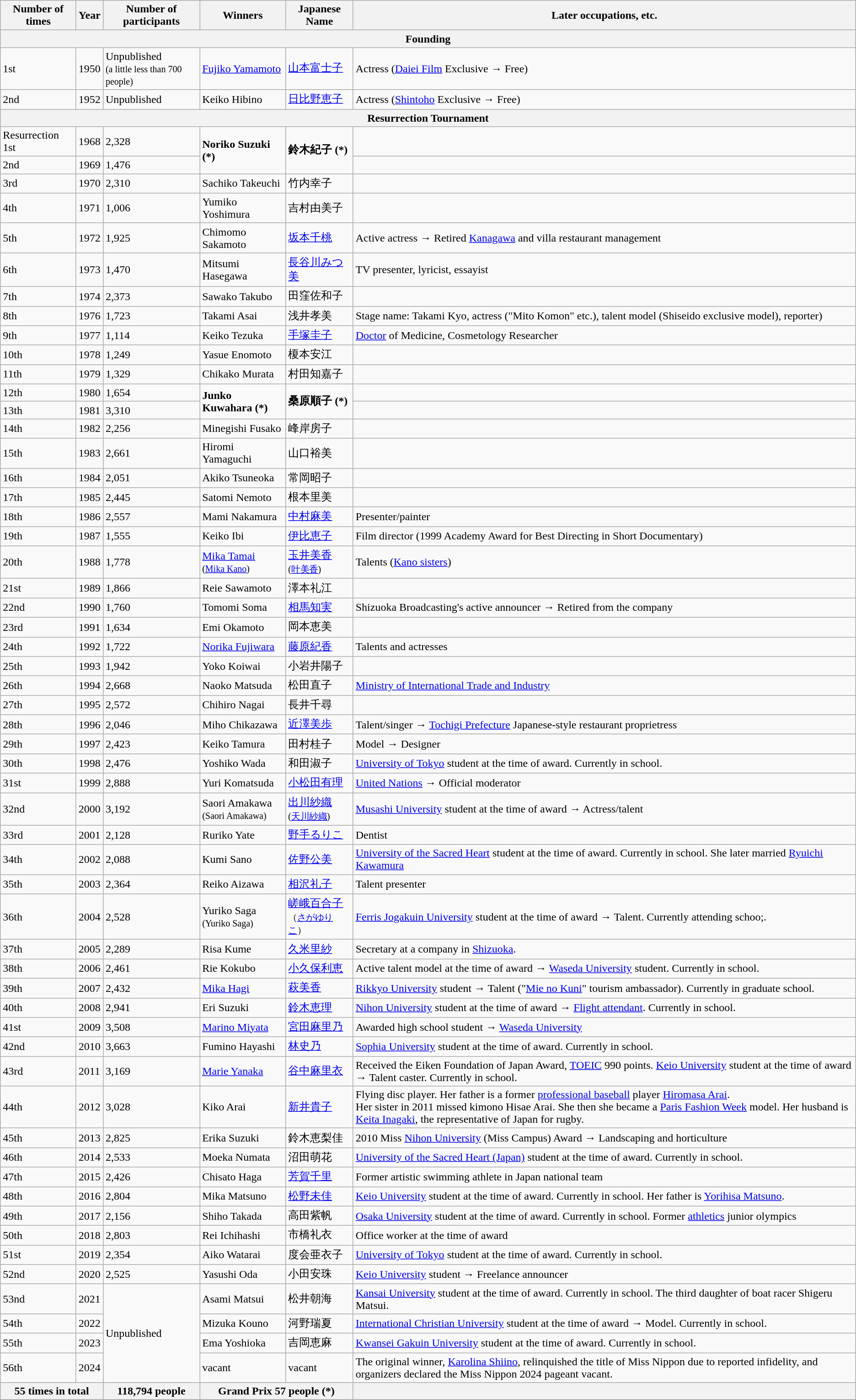<table class="wikitable">
<tr>
<th>Number of times</th>
<th>Year</th>
<th>Number of participants</th>
<th>Winners</th>
<th>Japanese Name</th>
<th>Later occupations, etc.</th>
</tr>
<tr>
<th colspan=6><strong>Founding</strong></th>
</tr>
<tr>
<td>1st</td>
<td>1950</td>
<td>Unpublished <br> <small> (a little less than 700 people) </small></td>
<td><a href='#'>Fujiko Yamamoto</a></td>
<td><a href='#'>山本富士子</a></td>
<td>Actress (<a href='#'>Daiei Film</a> Exclusive → Free)</td>
</tr>
<tr>
<td>2nd</td>
<td>1952</td>
<td>Unpublished</td>
<td>Keiko Hibino</td>
<td><a href='#'>日比野恵子</a></td>
<td>Actress (<a href='#'>Shintoho</a> Exclusive → Free)</td>
</tr>
<tr>
<th colspan=6><strong>Resurrection Tournament</strong></th>
</tr>
<tr>
<td>Resurrection 1st</td>
<td>1968</td>
<td>2,328</td>
<td rowspan="2"><strong>Noriko Suzuki (*)</strong></td>
<td rowspan="2"><strong>鈴木紀子 (*)</strong></td>
<td></td>
</tr>
<tr>
<td>2nd</td>
<td>1969</td>
<td>1,476</td>
<td></td>
</tr>
<tr>
<td>3rd</td>
<td>1970</td>
<td>2,310</td>
<td>Sachiko Takeuchi</td>
<td>竹内幸子</td>
<td></td>
</tr>
<tr>
<td>4th</td>
<td>1971</td>
<td>1,006</td>
<td>Yumiko Yoshimura</td>
<td>吉村由美子</td>
<td></td>
</tr>
<tr>
<td>5th</td>
<td>1972</td>
<td>1,925</td>
<td>Chimomo Sakamoto</td>
<td><a href='#'>坂本千桃</a></td>
<td>Active actress → Retired <a href='#'>Kanagawa</a> and villa restaurant management</td>
</tr>
<tr>
<td>6th</td>
<td>1973</td>
<td>1,470</td>
<td>Mitsumi Hasegawa</td>
<td><a href='#'>長谷川みつ美</a></td>
<td>TV presenter, lyricist, essayist</td>
</tr>
<tr>
<td>7th</td>
<td>1974</td>
<td>2,373</td>
<td>Sawako Takubo</td>
<td>田窪佐和子</td>
<td></td>
</tr>
<tr>
<td>8th</td>
<td>1976</td>
<td>1,723</td>
<td>Takami Asai</td>
<td>浅井孝美</td>
<td>Stage name: Takami Kyo, actress ("Mito Komon" etc.), talent model (Shiseido exclusive model), reporter)</td>
</tr>
<tr>
<td>9th</td>
<td>1977</td>
<td>1,114</td>
<td>Keiko Tezuka</td>
<td><a href='#'>手塚圭子</a></td>
<td><a href='#'>Doctor</a> of Medicine, Cosmetology Researcher</td>
</tr>
<tr>
<td>10th</td>
<td>1978</td>
<td>1,249</td>
<td>Yasue Enomoto</td>
<td>榎本安江</td>
<td></td>
</tr>
<tr>
<td>11th</td>
<td>1979</td>
<td>1,329</td>
<td>Chikako Murata</td>
<td>村田知嘉子</td>
<td></td>
</tr>
<tr>
<td>12th</td>
<td>1980</td>
<td>1,654</td>
<td rowspan="2"><strong>Junko Kuwahara (*)</strong></td>
<td rowspan="2"><strong>桑原順子 (*)</strong></td>
<td></td>
</tr>
<tr>
<td>13th</td>
<td>1981</td>
<td>3,310</td>
<td></td>
</tr>
<tr>
<td>14th</td>
<td>1982</td>
<td>2,256</td>
<td>Minegishi Fusako</td>
<td>峰岸房子</td>
<td></td>
</tr>
<tr>
<td>15th</td>
<td>1983</td>
<td>2,661</td>
<td>Hiromi Yamaguchi</td>
<td>山口裕美</td>
<td></td>
</tr>
<tr>
<td>16th</td>
<td>1984</td>
<td>2,051</td>
<td>Akiko Tsuneoka</td>
<td>常岡昭子</td>
<td></td>
</tr>
<tr>
<td>17th</td>
<td>1985</td>
<td>2,445</td>
<td>Satomi Nemoto</td>
<td>根本里美</td>
<td></td>
</tr>
<tr>
<td>18th</td>
<td>1986</td>
<td>2,557</td>
<td>Mami Nakamura</td>
<td><a href='#'>中村麻美</a></td>
<td>Presenter/painter</td>
</tr>
<tr>
<td>19th</td>
<td>1987</td>
<td>1,555</td>
<td>Keiko Ibi</td>
<td><a href='#'>伊比恵子</a></td>
<td>Film director (1999 Academy Award for Best Directing in Short Documentary)</td>
</tr>
<tr>
<td>20th</td>
<td>1988</td>
<td>1,778</td>
<td><a href='#'>Mika Tamai</a> <br><small>(<a href='#'>Mika Kano</a>)</small></td>
<td><a href='#'>玉井美香</a><br><small>(<a href='#'>叶美香</a>)</small></td>
<td>Talents (<a href='#'>Kano sisters</a>)</td>
</tr>
<tr>
<td>21st</td>
<td>1989</td>
<td>1,866</td>
<td>Reie Sawamoto</td>
<td>澤本礼江</td>
<td></td>
</tr>
<tr>
<td>22nd</td>
<td>1990</td>
<td>1,760</td>
<td>Tomomi Soma</td>
<td><a href='#'>相馬知実</a></td>
<td>Shizuoka Broadcasting's active announcer → Retired from the company</td>
</tr>
<tr>
<td>23rd</td>
<td>1991</td>
<td>1,634</td>
<td>Emi Okamoto</td>
<td>岡本恵美</td>
<td></td>
</tr>
<tr>
<td>24th</td>
<td>1992</td>
<td>1,722</td>
<td><a href='#'>Norika Fujiwara</a></td>
<td><a href='#'>藤原紀香</a></td>
<td>Talents and actresses</td>
</tr>
<tr>
<td>25th</td>
<td>1993</td>
<td>1,942</td>
<td>Yoko Koiwai</td>
<td>小岩井陽子</td>
<td></td>
</tr>
<tr>
<td>26th</td>
<td>1994</td>
<td>2,668</td>
<td>Naoko Matsuda</td>
<td>松田直子</td>
<td><a href='#'>Ministry of International Trade and Industry</a></td>
</tr>
<tr>
<td>27th</td>
<td>1995</td>
<td>2,572</td>
<td>Chihiro Nagai</td>
<td>長井千尋</td>
<td></td>
</tr>
<tr>
<td>28th</td>
<td>1996</td>
<td>2,046</td>
<td>Miho Chikazawa</td>
<td><a href='#'>近澤美歩</a></td>
<td>Talent/singer → <a href='#'>Tochigi Prefecture</a> Japanese-style restaurant proprietress</td>
</tr>
<tr>
<td>29th</td>
<td>1997</td>
<td>2,423</td>
<td>Keiko Tamura</td>
<td>田村桂子</td>
<td>Model → Designer</td>
</tr>
<tr>
<td>30th</td>
<td>1998</td>
<td>2,476</td>
<td>Yoshiko Wada</td>
<td>和田淑子</td>
<td><a href='#'>University of Tokyo</a> student at the time of award. Currently in school.</td>
</tr>
<tr>
<td>31st</td>
<td>1999</td>
<td>2,888</td>
<td>Yuri Komatsuda</td>
<td><a href='#'>小松田有理</a></td>
<td><a href='#'>United Nations</a> → Official moderator</td>
</tr>
<tr>
<td>32nd</td>
<td>2000</td>
<td>3,192</td>
<td>Saori Amakawa <br><small>(Saori Amakawa)</small></td>
<td><a href='#'>出川紗織</a><br><small>(<a href='#'>天川紗織</a>)</small></td>
<td><a href='#'>Musashi University</a> student at the time of award → Actress/talent</td>
</tr>
<tr>
<td>33rd</td>
<td>2001</td>
<td>2,128</td>
<td>Ruriko Yate</td>
<td><a href='#'>野手るりこ</a></td>
<td>Dentist</td>
</tr>
<tr>
<td>34th</td>
<td>2002</td>
<td>2,088</td>
<td>Kumi Sano</td>
<td><a href='#'>佐野公美</a></td>
<td><a href='#'>University of the Sacred Heart</a> student at the time of award. Currently in school. She later married <a href='#'>Ryuichi Kawamura</a></td>
</tr>
<tr>
<td>35th</td>
<td>2003</td>
<td>2,364</td>
<td>Reiko Aizawa</td>
<td><a href='#'>相沢礼子</a></td>
<td>Talent presenter</td>
</tr>
<tr>
<td>36th</td>
<td>2004</td>
<td>2,528</td>
<td>Yuriko Saga <br> <small>(Yuriko Saga)</small></td>
<td><a href='#'>嵯峨百合子</a><br><small>（<a href='#'>さがゆりこ</a>）</small></td>
<td><a href='#'>Ferris Jogakuin University</a> student at the time of award → Talent. Currently attending schoo;.</td>
</tr>
<tr>
<td>37th</td>
<td>2005</td>
<td>2,289</td>
<td>Risa Kume</td>
<td><a href='#'>久米里紗</a></td>
<td>Secretary at a company in <a href='#'>Shizuoka</a>.</td>
</tr>
<tr>
<td>38th</td>
<td>2006</td>
<td>2,461</td>
<td>Rie Kokubo</td>
<td><a href='#'>小久保利恵</a></td>
<td>Active talent model at the time of award → <a href='#'>Waseda University</a> student. Currently in school.</td>
</tr>
<tr>
<td>39th</td>
<td>2007</td>
<td>2,432</td>
<td><a href='#'>Mika Hagi</a></td>
<td><a href='#'>萩美香</a></td>
<td><a href='#'>Rikkyo University</a> student → Talent ("<a href='#'>Mie no Kuni</a>" tourism ambassador). Currently in graduate school.</td>
</tr>
<tr>
<td>40th</td>
<td>2008</td>
<td>2,941</td>
<td>Eri Suzuki</td>
<td><a href='#'>鈴木恵理</a></td>
<td><a href='#'>Nihon University</a> student at the time of award → <a href='#'>Flight attendant</a>. Currently in school.</td>
</tr>
<tr>
<td>41st</td>
<td>2009</td>
<td>3,508</td>
<td><a href='#'>Marino Miyata</a></td>
<td><a href='#'>宮田麻里乃</a></td>
<td>Awarded high school student → <a href='#'>Waseda University</a></td>
</tr>
<tr>
<td>42nd</td>
<td>2010</td>
<td>3,663</td>
<td>Fumino Hayashi</td>
<td><a href='#'>林史乃</a></td>
<td><a href='#'>Sophia University</a> student at the time of award. Currently in school.</td>
</tr>
<tr>
<td>43rd</td>
<td>2011</td>
<td>3,169</td>
<td><a href='#'>Marie Yanaka</a></td>
<td><a href='#'>谷中麻里衣</a></td>
<td>Received the Eiken Foundation of Japan Award, <a href='#'>TOEIC</a> 990 points. <a href='#'>Keio University</a> student at the time of award → Talent caster. Currently in school.</td>
</tr>
<tr>
<td>44th</td>
<td>2012</td>
<td>3,028</td>
<td>Kiko Arai</td>
<td><a href='#'>新井貴子</a></td>
<td>Flying disc player. Her father is a former <a href='#'>professional baseball</a> player <a href='#'>Hiromasa Arai</a>. <br>Her sister in 2011 missed kimono Hisae Arai. She then she became a <a href='#'>Paris Fashion Week</a> model. Her husband is <a href='#'>Keita Inagaki</a>, the representative of Japan for rugby.</td>
</tr>
<tr>
<td>45th</td>
<td>2013</td>
<td>2,825</td>
<td>Erika Suzuki</td>
<td>鈴木恵梨佳</td>
<td>2010 Miss <a href='#'>Nihon University</a> (Miss Campus) Award → Landscaping and horticulture</td>
</tr>
<tr>
<td>46th</td>
<td>2014</td>
<td>2,533</td>
<td>Moeka Numata</td>
<td>沼田萌花</td>
<td><a href='#'>University of the Sacred Heart (Japan)</a> student at the time of award. Currently in school.</td>
</tr>
<tr>
<td>47th</td>
<td>2015</td>
<td>2,426</td>
<td>Chisato Haga</td>
<td><a href='#'>芳賀千里</a></td>
<td>Former artistic swimming athlete in Japan national team</td>
</tr>
<tr>
<td>48th</td>
<td>2016</td>
<td>2,804</td>
<td>Mika Matsuno</td>
<td><a href='#'>松野未佳</a></td>
<td><a href='#'>Keio University</a> student at the time of award. Currently in school. Her father is <a href='#'>Yorihisa Matsuno</a>.</td>
</tr>
<tr>
<td>49th</td>
<td>2017</td>
<td>2,156</td>
<td>Shiho Takada</td>
<td>高田紫帆</td>
<td><a href='#'>Osaka University</a> student at the time of award. Currently in school. Former <a href='#'>athletics</a> junior olympics</td>
</tr>
<tr>
<td>50th</td>
<td>2018</td>
<td>2,803</td>
<td>Rei Ichihashi</td>
<td>市橋礼衣</td>
<td>Office worker at the time of award </td>
</tr>
<tr>
<td>51st</td>
<td>2019</td>
<td>2,354</td>
<td>Aiko Watarai</td>
<td>度会亜衣子</td>
<td><a href='#'>University of Tokyo</a> student at the time of award. Currently in school.</td>
</tr>
<tr>
<td>52nd</td>
<td>2020</td>
<td>2,525</td>
<td>Yasushi Oda</td>
<td>小田安珠</td>
<td><a href='#'>Keio University</a> student → Freelance announcer</td>
</tr>
<tr>
<td>53nd</td>
<td>2021</td>
<td rowspan="4">Unpublished</td>
<td>Asami Matsui</td>
<td>松井朝海</td>
<td><a href='#'>Kansai University</a> student at the time of award. Currently in school. The third daughter of boat racer Shigeru Matsui.</td>
</tr>
<tr>
<td>54th</td>
<td>2022</td>
<td>Mizuka Kouno</td>
<td>河野瑞夏</td>
<td><a href='#'>International Christian University</a> student at the time of award → Model. Currently in school.</td>
</tr>
<tr>
<td>55th</td>
<td>2023</td>
<td>Ema Yoshioka</td>
<td>吉岡恵麻</td>
<td><a href='#'>Kwansei Gakuin University</a> student at the time of award. Currently in school.</td>
</tr>
<tr>
<td>56th</td>
<td>2024</td>
<td>vacant</td>
<td>vacant</td>
<td>The original winner, <a href='#'>Karolina Shiino</a>, relinquished the title of Miss Nippon due to reported infidelity, and organizers declared the Miss Nippon 2024 pageant vacant.</td>
</tr>
<tr>
<th colspan="2"style="white-space: nowrap;"><strong>55 times in total</strong></th>
<th><strong> 118,794 people</strong></th>
<th colspan="2"><strong> Grand Prix 57 people (*)</strong></th>
<th></th>
</tr>
<tr>
</tr>
</table>
